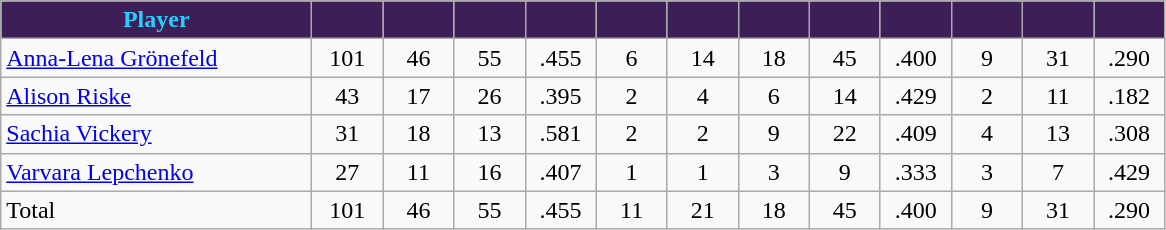<table class="wikitable" style="text-align:center">
<tr>
<th style="background:#3d1e56; color:#25d0ff" width="200px">Player</th>
<th style="background:#3d1e56; color:#25d0ff" width="40px"></th>
<th style="background:#3d1e56; color:#25d0ff" width="40px"></th>
<th style="background:#3d1e56; color:#25d0ff" width="40px"></th>
<th style="background:#3d1e56; color:#25d0ff" width="40px"></th>
<th style="background:#3d1e56; color:#25d0ff" width="40px"></th>
<th style="background:#3d1e56; color:#25d0ff" width="40px"></th>
<th style="background:#3d1e56; color:#25d0ff" width="40px"></th>
<th style="background:#3d1e56; color:#25d0ff" width="40px"></th>
<th style="background:#3d1e56; color:#25d0ff" width="40px"></th>
<th style="background:#3d1e56; color:#25d0ff" width="40px"></th>
<th style="background:#3d1e56; color:#25d0ff" width="40px"></th>
<th style="background:#3d1e56; color:#25d0ff" width="40px"></th>
</tr>
<tr>
<td style="text-align:left"><a href='#'>Anna-Lena Grönefeld</a></td>
<td>101</td>
<td>46</td>
<td>55</td>
<td>.455</td>
<td>6</td>
<td>14</td>
<td>18</td>
<td>45</td>
<td>.400</td>
<td>9</td>
<td>31</td>
<td>.290</td>
</tr>
<tr>
<td style="text-align:left"><a href='#'>Alison Riske</a></td>
<td>43</td>
<td>17</td>
<td>26</td>
<td>.395</td>
<td>2</td>
<td>4</td>
<td>6</td>
<td>14</td>
<td>.429</td>
<td>2</td>
<td>11</td>
<td>.182</td>
</tr>
<tr>
<td style="text-align:left"><a href='#'>Sachia Vickery</a></td>
<td>31</td>
<td>18</td>
<td>13</td>
<td>.581</td>
<td>2</td>
<td>2</td>
<td>9</td>
<td>22</td>
<td>.409</td>
<td>4</td>
<td>13</td>
<td>.308</td>
</tr>
<tr>
<td style="text-align:left"><a href='#'>Varvara Lepchenko</a></td>
<td>27</td>
<td>11</td>
<td>16</td>
<td>.407</td>
<td>1</td>
<td>1</td>
<td>3</td>
<td>9</td>
<td>.333</td>
<td>3</td>
<td>7</td>
<td>.429</td>
</tr>
<tr>
<td style="text-align:left">Total</td>
<td>101</td>
<td>46</td>
<td>55</td>
<td>.455</td>
<td>11</td>
<td>21</td>
<td>18</td>
<td>45</td>
<td>.400</td>
<td>9</td>
<td>31</td>
<td>.290</td>
</tr>
</table>
